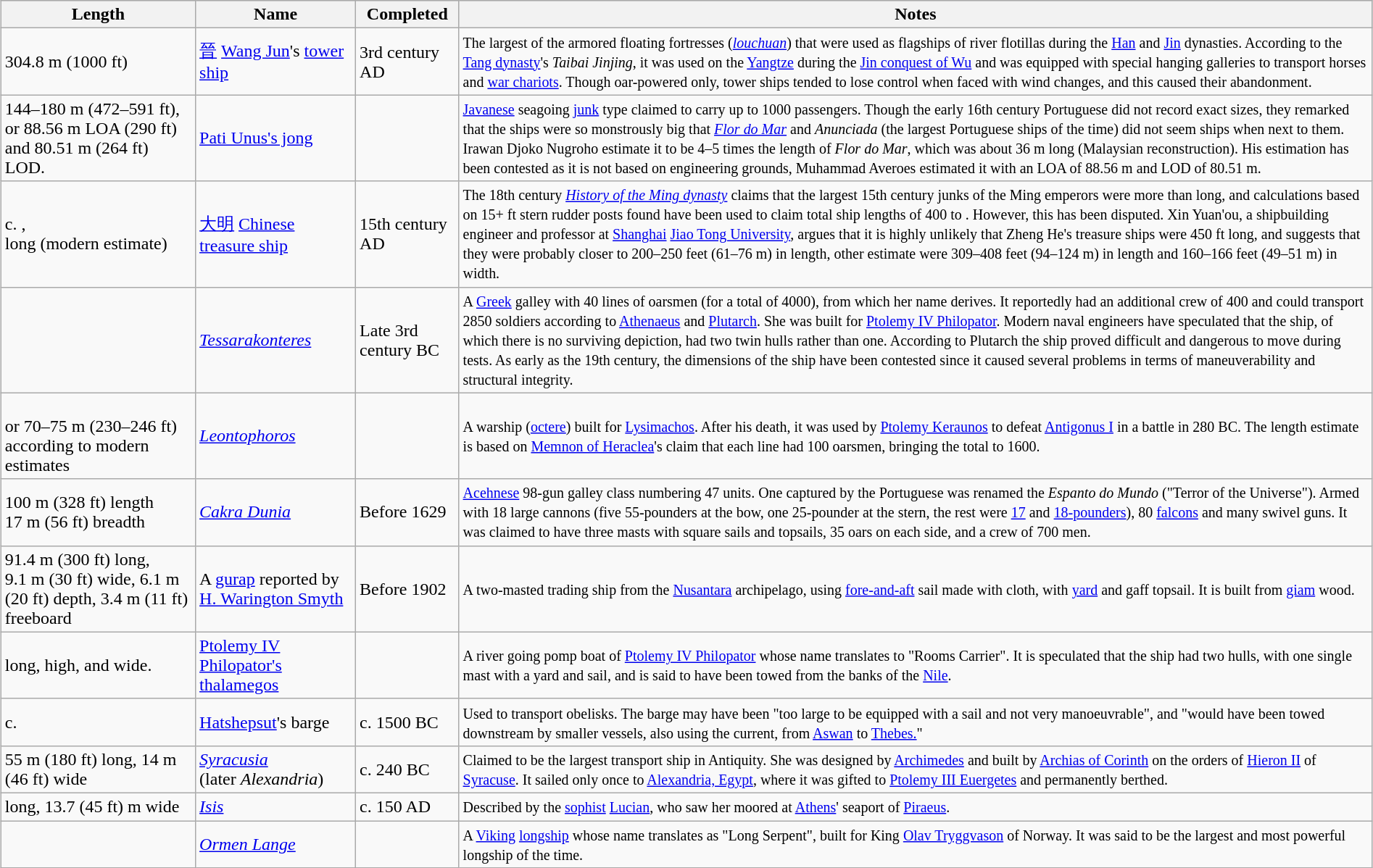<table class="sortable wikitable" style="margin:1px; border:1px solid #ccc;">
<tr style="vertical-align:top; text-align:left; background:#ccc;">
<th>Length</th>
<th>Name</th>
<th>Completed</th>
<th>Notes</th>
</tr>
<tr>
<td>304.8 m (1000 ft)</td>
<td><a href='#'>晉</a> <a href='#'>Wang Jun</a>'s <a href='#'>tower ship</a></td>
<td>3rd century AD</td>
<td><small>The largest of the armored floating fortresses (<em><a href='#'>louchuan</a></em>) that were used as flagships of river flotillas during the <a href='#'>Han</a> and <a href='#'>Jin</a> dynasties. According to the <a href='#'>Tang dynasty</a>'s <em>Taibai Jinjing</em>, it was used on the <a href='#'>Yangtze</a> during the <a href='#'>Jin conquest of Wu</a> and was equipped with special hanging galleries to transport horses and <a href='#'>war chariots</a>. Though oar-powered only, tower ships tended to lose control when faced with wind changes, and this caused their abandonment.</small></td>
</tr>
<tr>
<td>144–180 m (472–591 ft),<br>or 88.56 m LOA (290 ft) and 80.51 m (264 ft) LOD.</td>
<td> <a href='#'>Pati Unus's jong</a></td>
<td></td>
<td><small><a href='#'>Javanese</a> seagoing <a href='#'>junk</a> type claimed to carry up to 1000 passengers. Though the early 16th century Portuguese did not record exact sizes, they remarked that the ships were so monstrously big that <em><a href='#'>Flor do Mar</a></em> and <em>Anunciada</em> (the largest Portuguese ships of the time) did not seem ships when next to them. Irawan Djoko Nugroho estimate it to be 4–5 times the length of <em>Flor do Mar</em>, which was about 36 m long (Malaysian reconstruction). His estimation has been contested as it is not based on engineering grounds, Muhammad Averoes estimated  it with an LOA of 88.56 m and LOD of 80.51 m.</small></td>
</tr>
<tr>
<td>c. ,<br> long (modern estimate)</td>
<td><a href='#'>大明</a> <a href='#'>Chinese treasure ship</a></td>
<td>15th century AD</td>
<td><small>The 18th century <em><a href='#'>History of the Ming dynasty</a></em> claims that the largest 15th century junks of the Ming emperors were more than  long, and calculations based on 15+ ft stern rudder posts found have been used to claim total ship lengths of 400 to . However, this has been disputed. Xin Yuan'ou, a shipbuilding engineer and professor at <a href='#'>Shanghai</a> <a href='#'>Jiao Tong University</a>, argues that it is highly unlikely that Zheng He's treasure ships were 450 ft long, and suggests that they were probably closer to 200–250 feet (61–76 m) in length,</small><small> other estimate were 309–408 feet (94–124 m) in length and 160–166 feet (49–51 m) in width.</small></td>
</tr>
<tr>
<td></td>
<td> <em><a href='#'>Tessarakonteres</a></em></td>
<td>Late 3rd century BC</td>
<td><small>A <a href='#'>Greek</a> galley with 40 lines of oarsmen (for a total of 4000), from which her name derives. It reportedly had an additional crew of 400 and could transport 2850 soldiers according to <a href='#'>Athenaeus</a> and <a href='#'>Plutarch</a>. She was built for <a href='#'>Ptolemy IV Philopator</a>. Modern naval engineers have speculated that the ship, of which there is no surviving depiction, had two twin hulls rather than one. According to Plutarch the ship proved difficult and dangerous to move during tests. As early as the 19th century, the dimensions of the ship have been contested since it caused several problems in terms of maneuverability and structural integrity.</small></td>
</tr>
<tr>
<td> <br>or 70–75 m (230–246 ft) according to modern estimates</td>
<td> <em><a href='#'>Leontophoros</a></em></td>
<td></td>
<td><small>A warship (<a href='#'>octere</a>) built for <a href='#'>Lysimachos</a>. After his death, it was used by <a href='#'>Ptolemy Keraunos</a> to defeat <a href='#'>Antigonus I</a> in a battle in 280 BC. The length estimate is based on <a href='#'>Memnon of Heraclea</a>'s claim that each line had 100 oarsmen, bringing the total to 1600.</small></td>
</tr>
<tr>
<td>100 m (328 ft) length<br>17 m (56 ft) breadth</td>
<td> <em><a href='#'>Cakra Dunia</a></em></td>
<td>Before 1629</td>
<td><small><a href='#'>Acehnese</a> 98-gun galley class numbering 47 units. One captured by the Portuguese was renamed the <em>Espanto do Mundo</em> ("Terror of the Universe"). Armed with 18 large cannons (five 55-pounders at the bow, one 25-pounder at the stern, the rest were <a href='#'>17</a> and <a href='#'>18-pounders</a>), 80 <a href='#'>falcons</a> and many swivel guns. It was claimed to have three masts with square sails and topsails, 35 oars on each side, and a crew of 700 men.</small></td>
</tr>
<tr>
<td>91.4 m (300 ft) long, 9.1 m (30 ft) wide, 6.1 m (20 ft) depth, 3.4 m (11 ft) freeboard</td>
<td>A <a href='#'>gurap</a> reported by <a href='#'>H. Warington Smyth</a></td>
<td>Before 1902</td>
<td><small>A two-masted trading ship from the <a href='#'>Nusantara</a> archipelago, using <a href='#'>fore-and-aft</a> sail made with cloth, with <a href='#'>yard</a> and gaff topsail. It is built from <a href='#'>giam</a> wood.</small></td>
</tr>
<tr>
<td> long,  high, and  wide.</td>
<td> <a href='#'>Ptolemy IV Philopator's thalamegos</a></td>
<td></td>
<td><small>A river going pomp boat of <a href='#'>Ptolemy IV Philopator</a> whose name translates to "Rooms Carrier". It is speculated that the ship had two hulls, with one single mast with a yard and sail, and is said to have been towed from the banks of the <a href='#'>Nile</a>.</small></td>
</tr>
<tr>
<td>c. </td>
<td><a href='#'>Hatshepsut</a>'s barge</td>
<td>c. 1500 BC</td>
<td><small>Used to transport obelisks. The barge may have been "too large to be equipped with a sail and not very manoeuvrable", and "would have been towed downstream by smaller vessels, also using the current, from <a href='#'>Aswan</a> to <a href='#'>Thebes.</a>"</small></td>
</tr>
<tr>
<td>55 m (180 ft) long, 14 m (46 ft) wide</td>
<td> <em><a href='#'>Syracusia</a></em><br>(later  <em>Alexandria</em>)</td>
<td>c. 240 BC</td>
<td><small>Claimed to be the largest transport ship in Antiquity. She was designed by <a href='#'>Archimedes</a> and built by <a href='#'>Archias of Corinth</a> on the orders of <a href='#'>Hieron II</a> of <a href='#'>Syracuse</a>. It sailed only once to <a href='#'>Alexandria, Egypt</a>, where it was gifted to <a href='#'>Ptolemy III Euergetes</a> and permanently berthed.</small></td>
</tr>
<tr>
<td> long, 13.7 (45 ft) m wide</td>
<td><em><a href='#'>Isis</a></em></td>
<td>c. 150 AD</td>
<td><small>Described by the <a href='#'>sophist</a> <a href='#'>Lucian</a>, who saw her moored at <a href='#'>Athens</a>' seaport of <a href='#'>Piraeus</a>.</small></td>
</tr>
<tr>
<td></td>
<td> <em><a href='#'>Ormen Lange</a></em></td>
<td></td>
<td><small>A <a href='#'>Viking</a> <a href='#'>longship</a> whose name translates as "Long Serpent", built for King <a href='#'>Olav Tryggvason</a> of Norway. It was said to be the largest and most powerful longship of the time.</small></td>
</tr>
</table>
